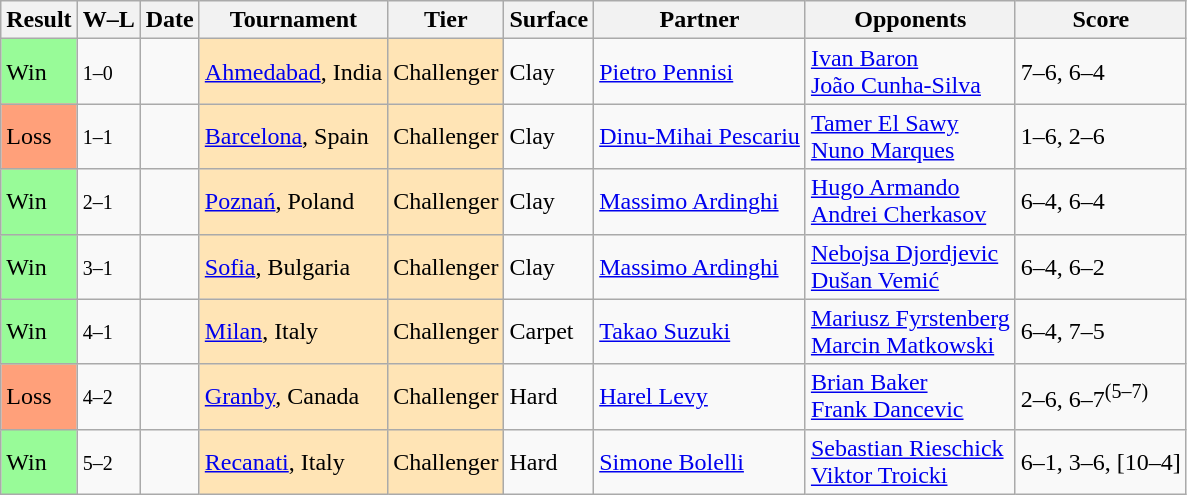<table class="sortable wikitable">
<tr>
<th>Result</th>
<th class="unsortable">W–L</th>
<th>Date</th>
<th>Tournament</th>
<th>Tier</th>
<th>Surface</th>
<th>Partner</th>
<th>Opponents</th>
<th class="unsortable">Score</th>
</tr>
<tr>
<td style="background:#98fb98;">Win</td>
<td><small>1–0</small></td>
<td></td>
<td style="background:moccasin;"><a href='#'>Ahmedabad</a>, India</td>
<td style="background:moccasin;">Challenger</td>
<td>Clay</td>
<td> <a href='#'>Pietro Pennisi</a></td>
<td> <a href='#'>Ivan Baron</a> <br>  <a href='#'>João Cunha-Silva</a></td>
<td>7–6, 6–4</td>
</tr>
<tr>
<td style="background:#ffa07a;">Loss</td>
<td><small>1–1</small></td>
<td></td>
<td style="background:moccasin;"><a href='#'>Barcelona</a>, Spain</td>
<td style="background:moccasin;">Challenger</td>
<td>Clay</td>
<td> <a href='#'>Dinu-Mihai Pescariu</a></td>
<td> <a href='#'>Tamer El Sawy</a> <br>  <a href='#'>Nuno Marques</a></td>
<td>1–6, 2–6</td>
</tr>
<tr>
<td style="background:#98fb98;">Win</td>
<td><small>2–1</small></td>
<td></td>
<td style="background:moccasin;"><a href='#'>Poznań</a>, Poland</td>
<td style="background:moccasin;">Challenger</td>
<td>Clay</td>
<td> <a href='#'>Massimo Ardinghi</a></td>
<td> <a href='#'>Hugo Armando</a> <br>  <a href='#'>Andrei Cherkasov</a></td>
<td>6–4, 6–4</td>
</tr>
<tr>
<td style="background:#98fb98;">Win</td>
<td><small>3–1</small></td>
<td></td>
<td style="background:moccasin;"><a href='#'>Sofia</a>, Bulgaria</td>
<td style="background:moccasin;">Challenger</td>
<td>Clay</td>
<td> <a href='#'>Massimo Ardinghi</a></td>
<td> <a href='#'>Nebojsa Djordjevic</a> <br>  <a href='#'>Dušan Vemić</a></td>
<td>6–4, 6–2</td>
</tr>
<tr>
<td style="background:#98fb98;">Win</td>
<td><small>4–1</small></td>
<td></td>
<td style="background:moccasin;"><a href='#'>Milan</a>, Italy</td>
<td style="background:moccasin;">Challenger</td>
<td>Carpet</td>
<td> <a href='#'>Takao Suzuki</a></td>
<td> <a href='#'>Mariusz Fyrstenberg</a> <br>  <a href='#'>Marcin Matkowski</a></td>
<td>6–4, 7–5</td>
</tr>
<tr>
<td style="background:#ffa07a;">Loss</td>
<td><small>4–2</small></td>
<td></td>
<td style="background:moccasin;"><a href='#'>Granby</a>, Canada</td>
<td style="background:moccasin;">Challenger</td>
<td>Hard</td>
<td> <a href='#'>Harel Levy</a></td>
<td> <a href='#'>Brian Baker</a> <br>  <a href='#'>Frank Dancevic</a></td>
<td>2–6, 6–7<sup>(5–7)</sup></td>
</tr>
<tr>
<td style="background:#98fb98;">Win</td>
<td><small>5–2</small></td>
<td></td>
<td style="background:moccasin;"><a href='#'>Recanati</a>, Italy</td>
<td style="background:moccasin;">Challenger</td>
<td>Hard</td>
<td> <a href='#'>Simone Bolelli</a></td>
<td> <a href='#'>Sebastian Rieschick</a> <br>  <a href='#'>Viktor Troicki</a></td>
<td>6–1, 3–6, [10–4]</td>
</tr>
</table>
